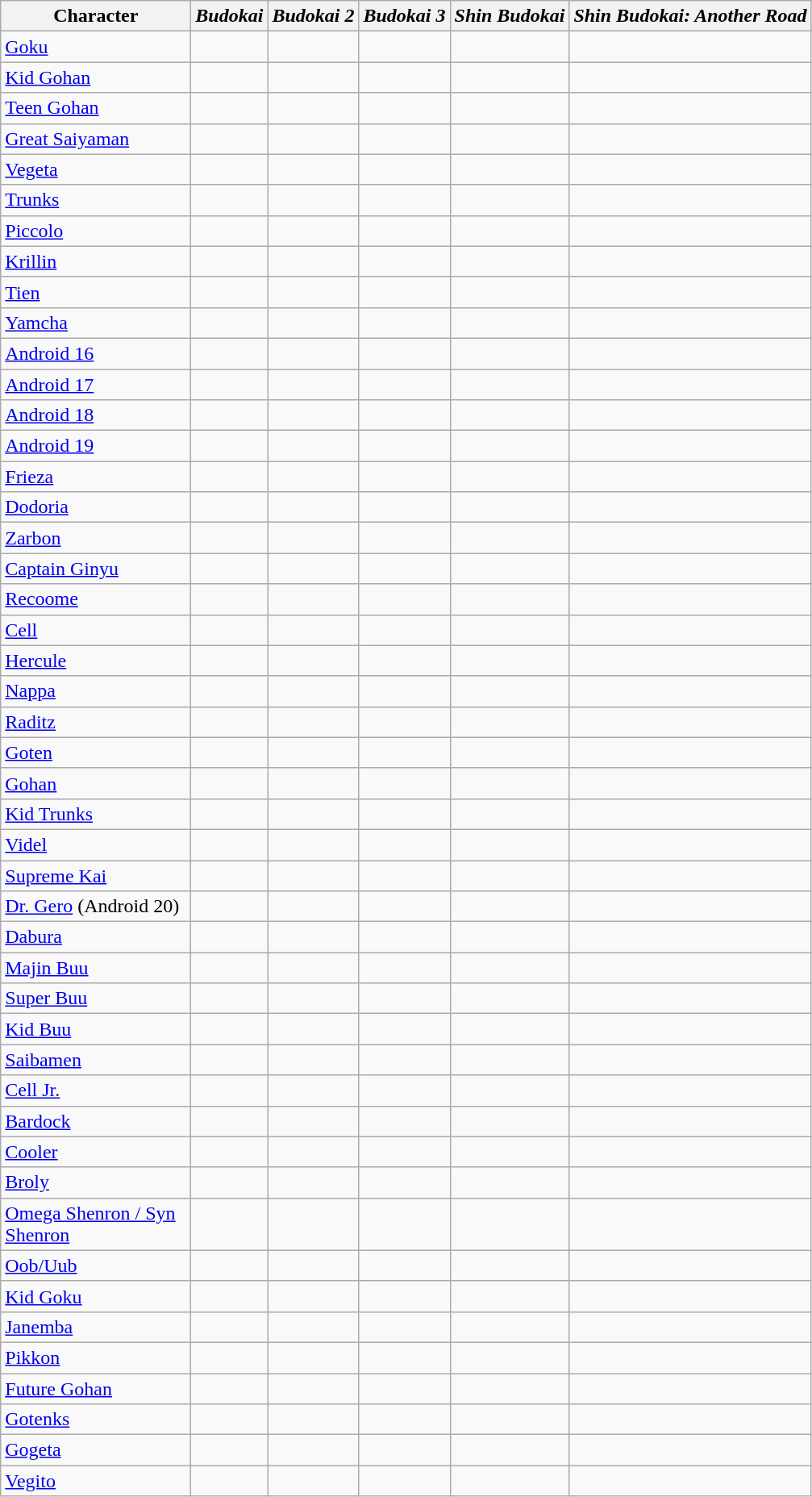<table class="wikitable sortable">
<tr>
<th width=150>Character</th>
<th style="text-align:center;"><em>Budokai</em></th>
<th style="text-align:center;"><em>Budokai 2</em></th>
<th style="text-align:center;"><em>Budokai 3</em></th>
<th style="text-align:center;"><em>Shin Budokai</em></th>
<th style="text-align:center;"><em>Shin Budokai: Another Road</em></th>
</tr>
<tr>
<td><a href='#'>Goku</a></td>
<td></td>
<td></td>
<td></td>
<td></td>
<td></td>
</tr>
<tr>
<td><a href='#'>Kid Gohan</a></td>
<td></td>
<td></td>
<td></td>
<td></td>
<td></td>
</tr>
<tr>
<td><a href='#'>Teen Gohan</a></td>
<td></td>
<td></td>
<td></td>
<td></td>
<td></td>
</tr>
<tr>
<td><a href='#'>Great Saiyaman</a></td>
<td></td>
<td></td>
<td></td>
<td></td>
<td></td>
</tr>
<tr>
<td><a href='#'>Vegeta</a></td>
<td></td>
<td></td>
<td></td>
<td></td>
<td></td>
</tr>
<tr>
<td><a href='#'>Trunks</a></td>
<td></td>
<td></td>
<td></td>
<td></td>
<td></td>
</tr>
<tr>
<td><a href='#'>Piccolo</a></td>
<td></td>
<td></td>
<td></td>
<td></td>
<td></td>
</tr>
<tr>
<td><a href='#'>Krillin</a></td>
<td></td>
<td></td>
<td></td>
<td></td>
<td></td>
</tr>
<tr>
<td><a href='#'>Tien</a></td>
<td></td>
<td></td>
<td></td>
<td></td>
<td></td>
</tr>
<tr>
<td><a href='#'>Yamcha</a></td>
<td></td>
<td></td>
<td></td>
<td></td>
<td></td>
</tr>
<tr>
<td><a href='#'>Android 16</a></td>
<td></td>
<td></td>
<td></td>
<td></td>
<td></td>
</tr>
<tr>
<td><a href='#'>Android 17</a></td>
<td></td>
<td></td>
<td></td>
<td></td>
<td></td>
</tr>
<tr>
<td><a href='#'>Android 18</a></td>
<td></td>
<td></td>
<td></td>
<td></td>
<td></td>
</tr>
<tr>
<td><a href='#'>Android 19</a></td>
<td></td>
<td></td>
<td></td>
<td></td>
<td></td>
</tr>
<tr>
<td><a href='#'>Frieza</a></td>
<td></td>
<td></td>
<td></td>
<td></td>
<td></td>
</tr>
<tr>
<td><a href='#'>Dodoria</a></td>
<td></td>
<td></td>
<td></td>
<td></td>
<td></td>
</tr>
<tr>
<td><a href='#'>Zarbon</a></td>
<td></td>
<td></td>
<td></td>
<td></td>
<td></td>
</tr>
<tr>
<td><a href='#'>Captain Ginyu</a></td>
<td></td>
<td></td>
<td></td>
<td></td>
<td></td>
</tr>
<tr>
<td><a href='#'>Recoome</a></td>
<td></td>
<td></td>
<td></td>
<td></td>
<td></td>
</tr>
<tr>
<td><a href='#'>Cell</a></td>
<td></td>
<td></td>
<td></td>
<td></td>
<td></td>
</tr>
<tr>
<td><a href='#'>Hercule</a></td>
<td></td>
<td></td>
<td></td>
<td></td>
<td></td>
</tr>
<tr>
<td><a href='#'>Nappa</a></td>
<td></td>
<td></td>
<td></td>
<td></td>
<td></td>
</tr>
<tr>
<td><a href='#'>Raditz</a></td>
<td></td>
<td></td>
<td></td>
<td></td>
<td></td>
</tr>
<tr>
<td><a href='#'>Goten</a></td>
<td></td>
<td></td>
<td></td>
<td></td>
<td></td>
</tr>
<tr>
<td><a href='#'>Gohan</a></td>
<td></td>
<td></td>
<td></td>
<td></td>
<td></td>
</tr>
<tr>
<td><a href='#'>Kid Trunks</a></td>
<td></td>
<td></td>
<td></td>
<td></td>
<td></td>
</tr>
<tr>
<td><a href='#'>Videl</a></td>
<td></td>
<td></td>
<td></td>
<td></td>
<td></td>
</tr>
<tr>
<td><a href='#'>Supreme Kai</a></td>
<td></td>
<td></td>
<td></td>
<td></td>
<td></td>
</tr>
<tr>
<td><a href='#'>Dr. Gero</a> (Android 20)</td>
<td></td>
<td></td>
<td></td>
<td></td>
<td></td>
</tr>
<tr>
<td><a href='#'>Dabura</a></td>
<td></td>
<td></td>
<td></td>
<td></td>
<td></td>
</tr>
<tr>
<td><a href='#'>Majin Buu</a></td>
<td></td>
<td></td>
<td></td>
<td></td>
<td></td>
</tr>
<tr>
<td><a href='#'>Super Buu</a></td>
<td></td>
<td></td>
<td></td>
<td></td>
<td></td>
</tr>
<tr>
<td><a href='#'>Kid Buu</a></td>
<td></td>
<td></td>
<td></td>
<td></td>
<td></td>
</tr>
<tr>
<td><a href='#'>Saibamen</a></td>
<td></td>
<td></td>
<td></td>
<td></td>
<td></td>
</tr>
<tr>
<td><a href='#'>Cell Jr.</a></td>
<td></td>
<td></td>
<td></td>
<td></td>
<td></td>
</tr>
<tr>
<td><a href='#'>Bardock</a></td>
<td></td>
<td></td>
<td></td>
<td></td>
<td></td>
</tr>
<tr>
<td><a href='#'>Cooler</a></td>
<td></td>
<td></td>
<td></td>
<td></td>
<td></td>
</tr>
<tr>
<td><a href='#'>Broly</a></td>
<td></td>
<td></td>
<td></td>
<td></td>
<td></td>
</tr>
<tr>
<td><a href='#'>Omega Shenron / Syn Shenron</a></td>
<td></td>
<td></td>
<td></td>
<td></td>
<td></td>
</tr>
<tr>
<td><a href='#'>Oob/Uub</a></td>
<td></td>
<td></td>
<td></td>
<td></td>
<td></td>
</tr>
<tr>
<td><a href='#'>Kid Goku</a></td>
<td></td>
<td></td>
<td></td>
<td></td>
<td></td>
</tr>
<tr>
<td><a href='#'>Janemba</a></td>
<td></td>
<td></td>
<td></td>
<td></td>
<td></td>
</tr>
<tr>
<td><a href='#'>Pikkon</a></td>
<td></td>
<td></td>
<td></td>
<td></td>
<td></td>
</tr>
<tr>
<td><a href='#'>Future Gohan</a></td>
<td></td>
<td></td>
<td></td>
<td></td>
<td></td>
</tr>
<tr>
<td><a href='#'>Gotenks</a></td>
<td></td>
<td></td>
<td></td>
<td></td>
<td></td>
</tr>
<tr>
<td><a href='#'>Gogeta</a></td>
<td></td>
<td></td>
<td></td>
<td></td>
<td></td>
</tr>
<tr>
<td><a href='#'>Vegito</a></td>
<td></td>
<td></td>
<td></td>
<td></td>
<td></td>
</tr>
</table>
